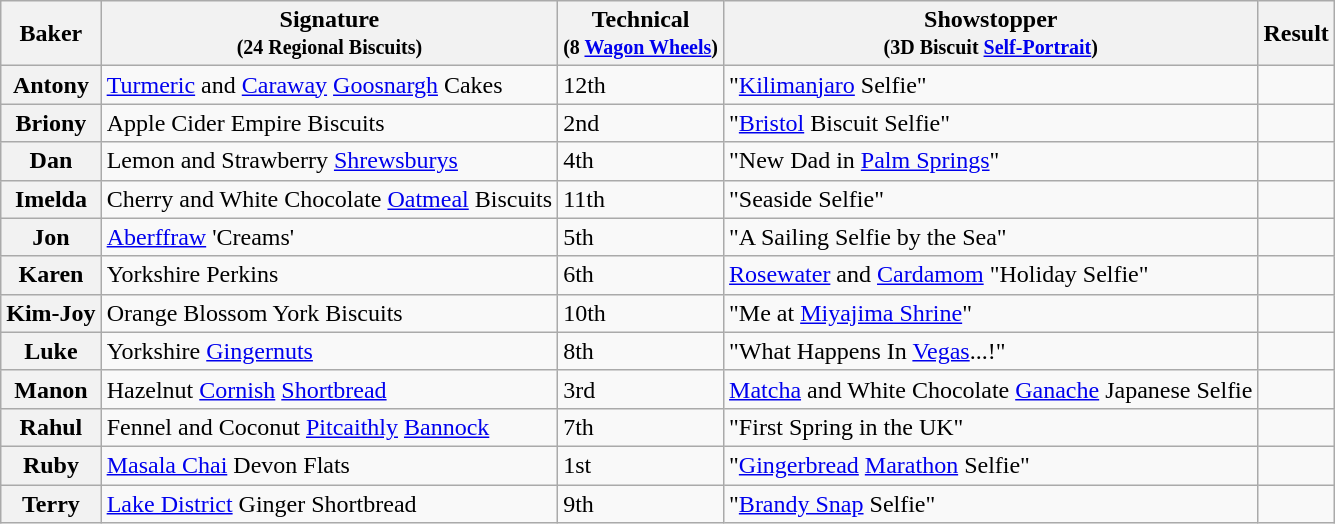<table class="wikitable sortable col3center sticky-header">
<tr>
<th scope="col">Baker</th>
<th scope="col" class="unsortable">Signature<br><small>(24 Regional Biscuits)</small></th>
<th scope="col">Technical<br><small>(8 <a href='#'>Wagon Wheels</a>)</small></th>
<th scope="col" class="unsortable">Showstopper<br><small>(3D Biscuit <a href='#'>Self-Portrait</a>)</small></th>
<th scope="col">Result</th>
</tr>
<tr>
<th scope="row">Antony</th>
<td><a href='#'>Turmeric</a> and <a href='#'>Caraway</a> <a href='#'>Goosnargh</a> Cakes</td>
<td>12th</td>
<td>"<a href='#'>Kilimanjaro</a> Selfie"</td>
<td></td>
</tr>
<tr>
<th scope="row">Briony</th>
<td>Apple Cider Empire Biscuits</td>
<td>2nd</td>
<td>"<a href='#'>Bristol</a> Biscuit Selfie"</td>
<td></td>
</tr>
<tr>
<th scope="row">Dan</th>
<td>Lemon and Strawberry <a href='#'>Shrewsburys</a></td>
<td>4th</td>
<td>"New Dad in <a href='#'>Palm Springs</a>"</td>
<td></td>
</tr>
<tr>
<th scope="row">Imelda</th>
<td>Cherry and White Chocolate <a href='#'>Oatmeal</a> Biscuits</td>
<td>11th</td>
<td>"Seaside Selfie"</td>
<td></td>
</tr>
<tr>
<th scope="row">Jon</th>
<td><a href='#'>Aberffraw</a> 'Creams'</td>
<td>5th</td>
<td>"A Sailing Selfie by the Sea"</td>
<td></td>
</tr>
<tr>
<th scope="row">Karen</th>
<td>Yorkshire Perkins</td>
<td>6th</td>
<td><a href='#'>Rosewater</a> and <a href='#'>Cardamom</a> "Holiday Selfie"</td>
<td></td>
</tr>
<tr>
<th scope="row">Kim-Joy</th>
<td>Orange Blossom York Biscuits</td>
<td>10th</td>
<td>"Me at <a href='#'>Miyajima Shrine</a>"</td>
<td></td>
</tr>
<tr>
<th scope="row">Luke</th>
<td>Yorkshire <a href='#'>Gingernuts</a></td>
<td>8th</td>
<td>"What Happens In <a href='#'>Vegas</a>...!"</td>
<td></td>
</tr>
<tr>
<th scope="row">Manon</th>
<td>Hazelnut <a href='#'>Cornish</a> <a href='#'>Shortbread</a></td>
<td>3rd</td>
<td><a href='#'>Matcha</a> and White Chocolate <a href='#'>Ganache</a> Japanese Selfie</td>
<td></td>
</tr>
<tr>
<th scope="row">Rahul</th>
<td>Fennel and Coconut <a href='#'>Pitcaithly</a> <a href='#'>Bannock</a></td>
<td>7th</td>
<td>"First Spring in the UK"</td>
<td></td>
</tr>
<tr>
<th scope="row">Ruby</th>
<td><a href='#'>Masala Chai</a> Devon Flats</td>
<td>1st</td>
<td>"<a href='#'>Gingerbread</a> <a href='#'>Marathon</a> Selfie"</td>
<td></td>
</tr>
<tr>
<th scope="row">Terry</th>
<td><a href='#'>Lake District</a> Ginger Shortbread</td>
<td>9th</td>
<td>"<a href='#'>Brandy Snap</a> Selfie"</td>
<td></td>
</tr>
</table>
